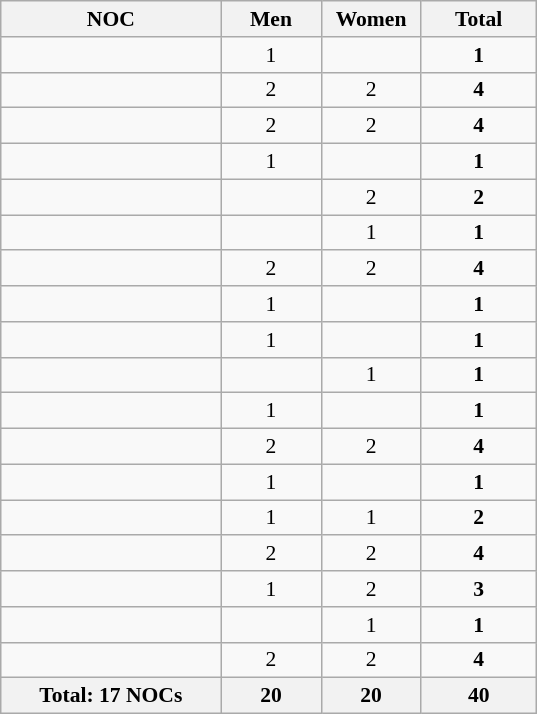<table class="wikitable" style="text-align:center; font-size:90%">
<tr>
<th width=140 align="left">NOC</th>
<th width=60>Men</th>
<th width=60>Women</th>
<th width=70>Total</th>
</tr>
<tr>
<td align=left></td>
<td>1</td>
<td></td>
<td><strong>1</strong></td>
</tr>
<tr>
<td align=left></td>
<td>2</td>
<td>2</td>
<td><strong>4</strong></td>
</tr>
<tr>
<td align=left></td>
<td>2</td>
<td>2</td>
<td><strong>4</strong></td>
</tr>
<tr>
<td align=left></td>
<td>1</td>
<td></td>
<td><strong>1</strong></td>
</tr>
<tr>
<td align=left></td>
<td></td>
<td>2</td>
<td><strong>2</strong></td>
</tr>
<tr>
<td align=left></td>
<td></td>
<td>1</td>
<td><strong>1</strong></td>
</tr>
<tr>
<td align=left></td>
<td>2</td>
<td>2</td>
<td><strong>4</strong></td>
</tr>
<tr>
<td align=left></td>
<td>1</td>
<td></td>
<td><strong>1</strong></td>
</tr>
<tr>
<td align=left></td>
<td>1</td>
<td></td>
<td><strong>1</strong></td>
</tr>
<tr>
<td align=left></td>
<td></td>
<td>1</td>
<td><strong>1</strong></td>
</tr>
<tr>
<td align=left></td>
<td>1</td>
<td></td>
<td><strong>1</strong></td>
</tr>
<tr>
<td align=left></td>
<td>2</td>
<td>2</td>
<td><strong>4</strong></td>
</tr>
<tr>
<td align=left></td>
<td>1</td>
<td></td>
<td><strong>1</strong></td>
</tr>
<tr>
<td align=left></td>
<td>1</td>
<td>1</td>
<td><strong>2</strong></td>
</tr>
<tr>
<td align=left></td>
<td>2</td>
<td>2</td>
<td><strong>4</strong></td>
</tr>
<tr>
<td align=left></td>
<td>1</td>
<td>2</td>
<td><strong>3</strong></td>
</tr>
<tr>
<td align=left></td>
<td></td>
<td>1</td>
<td><strong>1</strong></td>
</tr>
<tr>
<td align=left></td>
<td>2</td>
<td>2</td>
<td><strong>4</strong></td>
</tr>
<tr>
<th>Total: 17 NOCs</th>
<th>20</th>
<th>20</th>
<th>40</th>
</tr>
</table>
